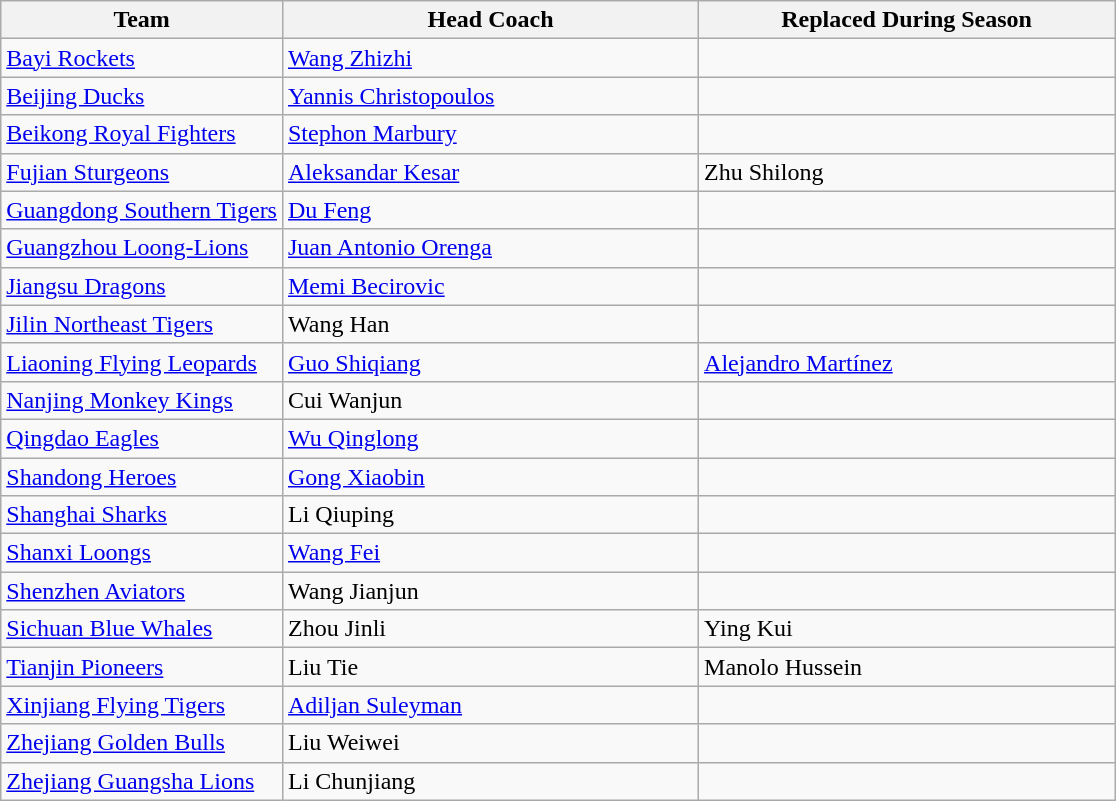<table class="wikitable sortable">
<tr>
<th>Team</th>
<th width=270>Head Coach</th>
<th width=270>Replaced During Season</th>
</tr>
<tr>
<td><a href='#'>Bayi Rockets</a></td>
<td> <a href='#'>Wang Zhizhi</a></td>
<td></td>
</tr>
<tr>
<td><a href='#'>Beijing Ducks</a></td>
<td> <a href='#'>Yannis Christopoulos</a></td>
<td></td>
</tr>
<tr>
<td><a href='#'>Beikong Royal Fighters</a></td>
<td> <a href='#'>Stephon Marbury</a></td>
<td></td>
</tr>
<tr>
<td><a href='#'>Fujian Sturgeons</a></td>
<td> <a href='#'>Aleksandar Kesar</a></td>
<td> Zhu Shilong</td>
</tr>
<tr>
<td><a href='#'>Guangdong Southern Tigers</a></td>
<td> <a href='#'>Du Feng</a></td>
<td></td>
</tr>
<tr>
<td><a href='#'>Guangzhou Loong-Lions</a></td>
<td> <a href='#'>Juan Antonio Orenga</a></td>
<td></td>
</tr>
<tr>
<td><a href='#'>Jiangsu Dragons</a></td>
<td> <a href='#'>Memi Becirovic</a></td>
<td></td>
</tr>
<tr>
<td><a href='#'>Jilin Northeast Tigers</a></td>
<td> Wang Han</td>
<td></td>
</tr>
<tr>
<td><a href='#'>Liaoning Flying Leopards</a></td>
<td> <a href='#'>Guo Shiqiang</a></td>
<td> <a href='#'>Alejandro Martínez</a></td>
</tr>
<tr>
<td><a href='#'>Nanjing Monkey Kings</a></td>
<td> Cui Wanjun</td>
<td></td>
</tr>
<tr>
<td><a href='#'>Qingdao Eagles</a></td>
<td> <a href='#'>Wu Qinglong</a></td>
<td></td>
</tr>
<tr>
<td><a href='#'>Shandong Heroes</a></td>
<td> <a href='#'>Gong Xiaobin</a></td>
<td></td>
</tr>
<tr>
<td><a href='#'>Shanghai Sharks</a></td>
<td> Li Qiuping</td>
<td></td>
</tr>
<tr>
<td><a href='#'>Shanxi Loongs</a></td>
<td> <a href='#'>Wang Fei</a></td>
<td></td>
</tr>
<tr>
<td><a href='#'>Shenzhen Aviators</a></td>
<td> Wang Jianjun</td>
<td></td>
</tr>
<tr>
<td><a href='#'>Sichuan Blue Whales</a></td>
<td> Zhou Jinli</td>
<td> Ying Kui</td>
</tr>
<tr>
<td><a href='#'>Tianjin Pioneers</a></td>
<td> Liu Tie</td>
<td> Manolo Hussein</td>
</tr>
<tr>
<td><a href='#'>Xinjiang Flying Tigers</a></td>
<td> <a href='#'>Adiljan Suleyman</a></td>
<td></td>
</tr>
<tr>
<td><a href='#'>Zhejiang Golden Bulls</a></td>
<td> Liu Weiwei</td>
<td></td>
</tr>
<tr>
<td><a href='#'>Zhejiang Guangsha Lions</a></td>
<td> Li Chunjiang</td>
<td></td>
</tr>
</table>
